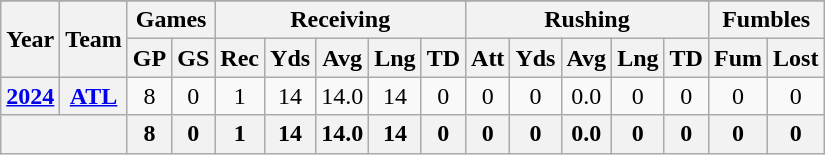<table style="text-align:center;" class="wikitable">
<tr style="font-weight:bold;background:#03202F;color:White;">
</tr>
<tr>
<th rowspan="2">Year</th>
<th rowspan="2">Team</th>
<th colspan="2">Games</th>
<th colspan="5">Receiving</th>
<th colspan="5">Rushing</th>
<th colspan="2">Fumbles</th>
</tr>
<tr>
<th>GP</th>
<th>GS</th>
<th>Rec</th>
<th>Yds</th>
<th>Avg</th>
<th>Lng</th>
<th>TD</th>
<th>Att</th>
<th>Yds</th>
<th>Avg</th>
<th>Lng</th>
<th>TD</th>
<th>Fum</th>
<th>Lost</th>
</tr>
<tr>
<th><a href='#'>2024</a></th>
<th><a href='#'>ATL</a></th>
<td>8</td>
<td>0</td>
<td>1</td>
<td>14</td>
<td>14.0</td>
<td>14</td>
<td>0</td>
<td>0</td>
<td>0</td>
<td>0.0</td>
<td>0</td>
<td>0</td>
<td>0</td>
<td>0</td>
</tr>
<tr>
<th colspan="2"></th>
<th>8</th>
<th>0</th>
<th>1</th>
<th>14</th>
<th>14.0</th>
<th>14</th>
<th>0</th>
<th>0</th>
<th>0</th>
<th>0.0</th>
<th>0</th>
<th>0</th>
<th>0</th>
<th>0</th>
</tr>
</table>
